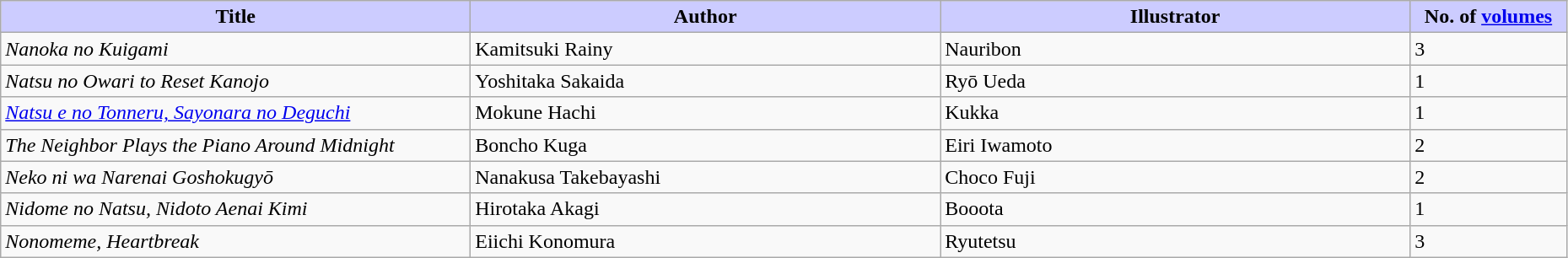<table class="wikitable" style="width: 98%;">
<tr>
<th width=30% style="background:#ccf;">Title</th>
<th width=30% style="background:#ccf;">Author</th>
<th width=30% style="background:#ccf;">Illustrator</th>
<th width=10% style="background:#ccf;">No. of <a href='#'>volumes</a></th>
</tr>
<tr>
<td><em>Nanoka no Kuigami</em></td>
<td>Kamitsuki Rainy</td>
<td>Nauribon</td>
<td>3</td>
</tr>
<tr>
<td><em>Natsu no Owari to Reset Kanojo</em></td>
<td>Yoshitaka Sakaida</td>
<td>Ryō Ueda</td>
<td>1</td>
</tr>
<tr>
<td><em><a href='#'>Natsu e no Tonneru, Sayonara no Deguchi</a></em></td>
<td>Mokune Hachi</td>
<td>Kukka</td>
<td>1</td>
</tr>
<tr>
<td><em>The Neighbor Plays the Piano Around Midnight</em></td>
<td>Boncho Kuga</td>
<td>Eiri Iwamoto</td>
<td>2</td>
</tr>
<tr>
<td><em>Neko ni wa Narenai Goshokugyō</em></td>
<td>Nanakusa Takebayashi</td>
<td>Choco Fuji</td>
<td>2</td>
</tr>
<tr>
<td><em>Nidome no Natsu, Nidoto Aenai Kimi</em></td>
<td>Hirotaka Akagi</td>
<td>Booota</td>
<td>1</td>
</tr>
<tr>
<td><em>Nonomeme, Heartbreak</em></td>
<td>Eiichi Konomura</td>
<td>Ryutetsu</td>
<td>3</td>
</tr>
</table>
